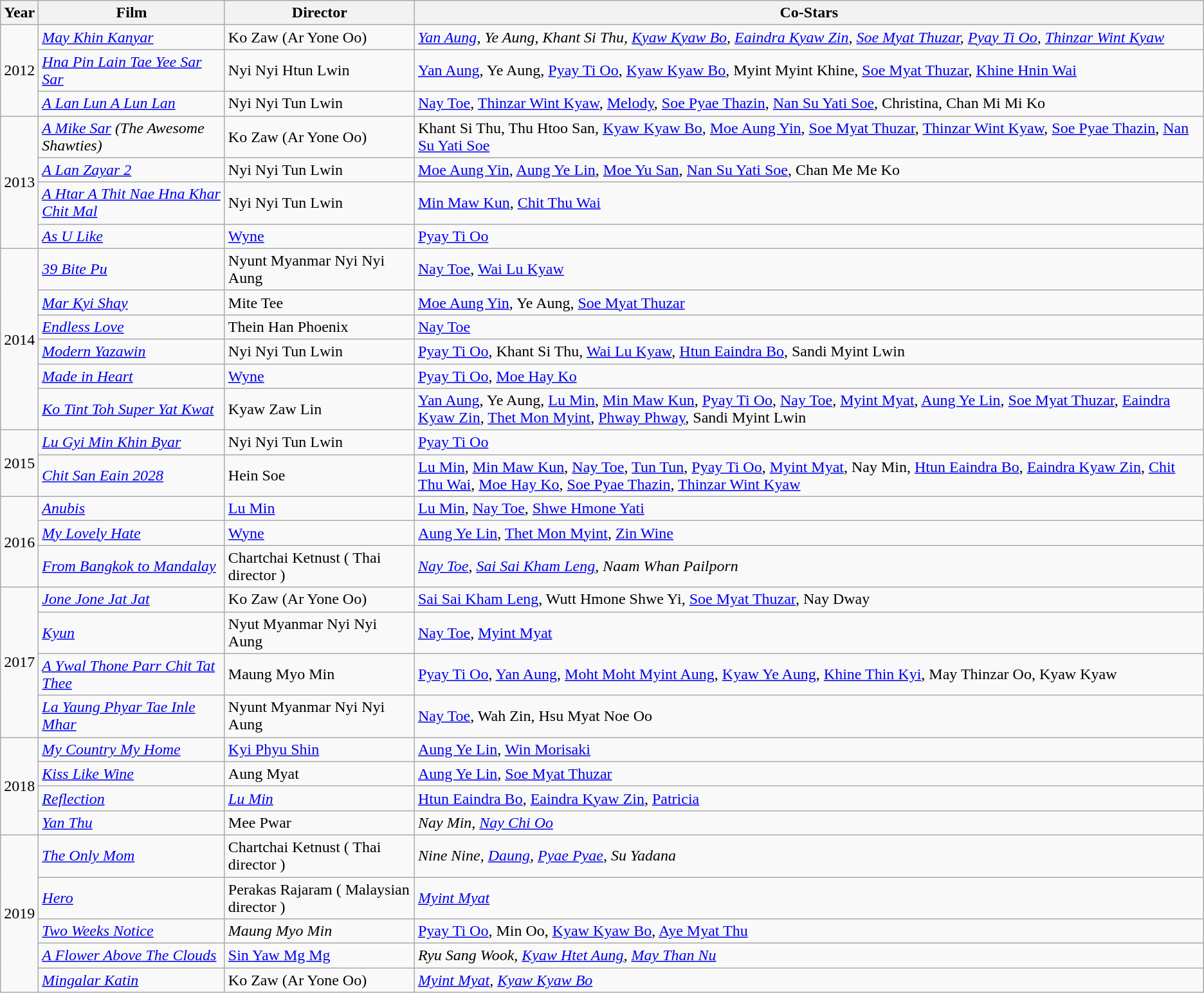<table class="wikitable sortable">
<tr>
<th>Year</th>
<th>Film</th>
<th>Director</th>
<th>Co-Stars</th>
</tr>
<tr>
<td rowspan="3">2012</td>
<td><em><a href='#'>May Khin Kanyar</a></em></td>
<td>Ko Zaw (Ar Yone Oo)</td>
<td><em><a href='#'>Yan Aung</a>, Ye Aung, Khant Si Thu, <a href='#'>Kyaw Kyaw Bo</a>, <a href='#'>Eaindra Kyaw Zin</a>, <a href='#'>Soe Myat Thuzar</a>, <a href='#'>Pyay Ti Oo</a>, <a href='#'>Thinzar Wint Kyaw</a></em></td>
</tr>
<tr>
<td><em><a href='#'>Hna Pin Lain Tae Yee Sar Sar</a></em></td>
<td>Nyi Nyi Htun Lwin</td>
<td><a href='#'>Yan Aung</a>, Ye Aung, <a href='#'>Pyay Ti Oo</a>, <a href='#'>Kyaw Kyaw Bo</a>, Myint Myint Khine, <a href='#'>Soe Myat Thuzar</a>, <a href='#'>Khine Hnin Wai</a></td>
</tr>
<tr>
<td><em><a href='#'>A Lan Lun A Lun Lan</a></em></td>
<td>Nyi Nyi Tun Lwin</td>
<td><a href='#'>Nay Toe</a>, <a href='#'>Thinzar Wint Kyaw</a>, <a href='#'>Melody</a>, <a href='#'>Soe Pyae Thazin</a>, <a href='#'>Nan Su Yati Soe</a>, Christina, Chan Mi Mi Ko</td>
</tr>
<tr>
<td rowspan="4">2013</td>
<td><em><a href='#'>A Mike Sar</a> (The Awesome Shawties)</em></td>
<td>Ko Zaw (Ar Yone Oo)</td>
<td>Khant Si Thu, Thu Htoo San, <a href='#'>Kyaw Kyaw Bo</a>, <a href='#'>Moe Aung Yin</a>, <a href='#'>Soe Myat Thuzar</a>, <a href='#'>Thinzar Wint Kyaw</a>, <a href='#'>Soe Pyae Thazin</a>, <a href='#'>Nan Su Yati Soe</a></td>
</tr>
<tr>
<td><em><a href='#'>A Lan Zayar 2</a></em></td>
<td>Nyi Nyi Tun Lwin</td>
<td><a href='#'>Moe Aung Yin</a>, <a href='#'>Aung Ye Lin</a>, <a href='#'>Moe Yu San</a>, <a href='#'>Nan Su Yati Soe</a>, Chan Me Me Ko</td>
</tr>
<tr>
<td><em><a href='#'>A Htar A Thit Nae Hna Khar Chit Mal</a></em></td>
<td>Nyi Nyi Tun Lwin</td>
<td><a href='#'>Min Maw Kun</a>, <a href='#'>Chit Thu Wai</a></td>
</tr>
<tr>
<td><em><a href='#'>As U Like</a></em></td>
<td><a href='#'>Wyne</a></td>
<td><a href='#'>Pyay Ti Oo</a></td>
</tr>
<tr>
<td rowspan="6">2014</td>
<td><em><a href='#'>39 Bite Pu</a></em></td>
<td>Nyunt Myanmar Nyi Nyi Aung</td>
<td><a href='#'>Nay Toe</a>, <a href='#'>Wai Lu Kyaw</a></td>
</tr>
<tr>
<td><em><a href='#'>Mar Kyi Shay</a></em></td>
<td>Mite Tee</td>
<td><a href='#'>Moe Aung Yin</a>, Ye Aung, <a href='#'>Soe Myat Thuzar</a></td>
</tr>
<tr>
<td><em><a href='#'>Endless Love</a></em></td>
<td>Thein Han Phoenix</td>
<td><a href='#'>Nay Toe</a></td>
</tr>
<tr>
<td><em><a href='#'>Modern Yazawin</a></em></td>
<td>Nyi Nyi Tun Lwin</td>
<td><a href='#'>Pyay Ti Oo</a>, Khant Si Thu, <a href='#'>Wai Lu Kyaw</a>, <a href='#'>Htun Eaindra Bo</a>, Sandi Myint Lwin</td>
</tr>
<tr>
<td><em><a href='#'>Made in Heart</a></em></td>
<td><a href='#'>Wyne</a></td>
<td><a href='#'>Pyay Ti Oo</a>, <a href='#'>Moe Hay Ko</a></td>
</tr>
<tr>
<td><em><a href='#'>Ko Tint Toh Super Yat Kwat</a></em></td>
<td>Kyaw Zaw Lin</td>
<td><a href='#'>Yan Aung</a>, Ye Aung, <a href='#'>Lu Min</a>, <a href='#'>Min Maw Kun</a>, <a href='#'>Pyay Ti Oo</a>, <a href='#'>Nay Toe</a>, <a href='#'>Myint Myat</a>, <a href='#'>Aung Ye Lin</a>, <a href='#'>Soe Myat Thuzar</a>, <a href='#'>Eaindra Kyaw Zin</a>, <a href='#'>Thet Mon Myint</a>, <a href='#'>Phway Phway</a>, Sandi Myint Lwin</td>
</tr>
<tr>
<td rowspan="2">2015</td>
<td><em><a href='#'>Lu Gyi Min Khin Byar</a></em></td>
<td>Nyi Nyi Tun Lwin</td>
<td><a href='#'>Pyay Ti Oo</a></td>
</tr>
<tr>
<td><em><a href='#'>Chit San Eain 2028</a></em></td>
<td>Hein Soe</td>
<td><a href='#'>Lu Min</a>, <a href='#'>Min Maw Kun</a>, <a href='#'>Nay Toe</a>, <a href='#'>Tun Tun</a>, <a href='#'>Pyay Ti Oo</a>, <a href='#'>Myint Myat</a>, Nay Min, <a href='#'>Htun Eaindra Bo</a>, <a href='#'>Eaindra Kyaw Zin</a>, <a href='#'>Chit Thu Wai</a>, <a href='#'>Moe Hay Ko</a>, <a href='#'>Soe Pyae Thazin</a>, <a href='#'>Thinzar Wint Kyaw</a></td>
</tr>
<tr>
<td rowspan="3">2016</td>
<td><em><a href='#'>Anubis</a></em></td>
<td><a href='#'>Lu Min</a></td>
<td><a href='#'>Lu Min</a>, <a href='#'>Nay Toe</a>, <a href='#'>Shwe Hmone Yati</a></td>
</tr>
<tr>
<td><em><a href='#'>My Lovely Hate</a></em></td>
<td><a href='#'>Wyne</a></td>
<td><a href='#'>Aung Ye Lin</a>, <a href='#'>Thet Mon Myint</a>, <a href='#'>Zin Wine</a></td>
</tr>
<tr>
<td><em><a href='#'>From Bangkok to Mandalay</a></em></td>
<td>Chartchai Ketnust ( Thai director )</td>
<td><em><a href='#'>Nay Toe</a>, <a href='#'>Sai Sai Kham Leng</a>, Naam Whan Pailporn</em></td>
</tr>
<tr>
<td rowspan="4">2017</td>
<td><em><a href='#'>Jone Jone Jat Jat</a></em></td>
<td>Ko Zaw (Ar Yone Oo)</td>
<td><a href='#'>Sai Sai Kham Leng</a>, Wutt Hmone Shwe Yi, <a href='#'>Soe Myat Thuzar</a>, Nay Dway</td>
</tr>
<tr>
<td><em><a href='#'>Kyun</a></em></td>
<td>Nyut Myanmar Nyi Nyi Aung</td>
<td><a href='#'>Nay Toe</a>, <a href='#'>Myint Myat</a></td>
</tr>
<tr>
<td><em><a href='#'>A Ywal Thone Parr Chit Tat Thee</a></em></td>
<td>Maung Myo Min</td>
<td><a href='#'>Pyay Ti Oo</a>, <a href='#'>Yan Aung</a>, <a href='#'>Moht Moht Myint Aung</a>, <a href='#'>Kyaw Ye Aung</a>, <a href='#'>Khine Thin Kyi</a>, May Thinzar Oo, Kyaw Kyaw</td>
</tr>
<tr>
<td><em><a href='#'>La Yaung Phyar Tae Inle Mhar</a></em></td>
<td>Nyunt Myanmar Nyi Nyi Aung</td>
<td><a href='#'>Nay Toe</a>, Wah Zin, Hsu Myat Noe Oo</td>
</tr>
<tr>
<td rowspan="4">2018</td>
<td><em><a href='#'>My Country My Home</a></em></td>
<td><a href='#'>Kyi Phyu Shin</a></td>
<td><a href='#'>Aung Ye Lin</a>, <a href='#'>Win Morisaki</a></td>
</tr>
<tr>
<td><em><a href='#'>Kiss Like Wine</a></em></td>
<td>Aung Myat</td>
<td><a href='#'>Aung Ye Lin</a>, <a href='#'>Soe Myat Thuzar</a></td>
</tr>
<tr>
<td><em><a href='#'>Reflection</a></em></td>
<td><em><a href='#'>Lu Min</a></em></td>
<td><a href='#'>Htun Eaindra Bo</a>, <a href='#'>Eaindra Kyaw Zin</a>, <a href='#'>Patricia</a></td>
</tr>
<tr>
<td><em><a href='#'>Yan Thu</a></em></td>
<td>Mee Pwar</td>
<td><em>Nay Min, <a href='#'>Nay Chi Oo</a></em></td>
</tr>
<tr>
<td rowspan="5">2019</td>
<td><em><a href='#'>The Only Mom</a></em></td>
<td>Chartchai Ketnust ( Thai director )</td>
<td><em>Nine Nine, <a href='#'>Daung</a>, <a href='#'>Pyae Pyae</a>, Su Yadana</em></td>
</tr>
<tr>
<td><em><a href='#'>Hero</a></em></td>
<td>Perakas Rajaram ( Malaysian director )</td>
<td><em><a href='#'>Myint Myat</a></em></td>
</tr>
<tr>
<td><em><a href='#'>Two Weeks Notice</a></em></td>
<td><em>Maung Myo Min</em></td>
<td><a href='#'>Pyay Ti Oo</a>, Min Oo, <a href='#'>Kyaw Kyaw Bo</a>, <a href='#'>Aye Myat Thu</a></td>
</tr>
<tr>
<td><em><a href='#'>A Flower Above The Clouds</a></em></td>
<td><a href='#'>Sin Yaw Mg Mg</a></td>
<td><em>Ryu Sang Wook, <a href='#'>Kyaw Htet Aung</a>, <a href='#'>May Than Nu</a></em></td>
</tr>
<tr>
<td><em><a href='#'>Mingalar Katin</a></em></td>
<td>Ko Zaw (Ar Yone Oo)</td>
<td><em><a href='#'>Myint Myat</a>, <a href='#'>Kyaw Kyaw Bo</a></em></td>
</tr>
</table>
